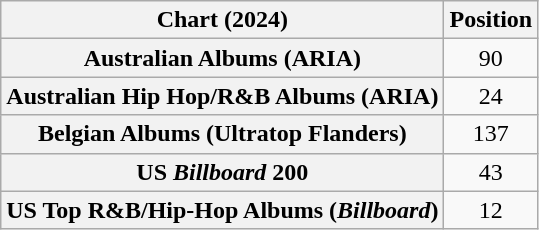<table class="wikitable sortable plainrowheaders" style="text-align:center">
<tr>
<th scope="col">Chart (2024)</th>
<th scope="col">Position</th>
</tr>
<tr>
<th scope="row">Australian Albums (ARIA)</th>
<td>90</td>
</tr>
<tr>
<th scope="row">Australian Hip Hop/R&B Albums (ARIA)</th>
<td>24</td>
</tr>
<tr>
<th scope="row">Belgian Albums (Ultratop Flanders)</th>
<td>137</td>
</tr>
<tr>
<th scope="row">US <em>Billboard</em> 200</th>
<td>43</td>
</tr>
<tr>
<th scope="row">US Top R&B/Hip-Hop Albums (<em>Billboard</em>)</th>
<td>12</td>
</tr>
</table>
